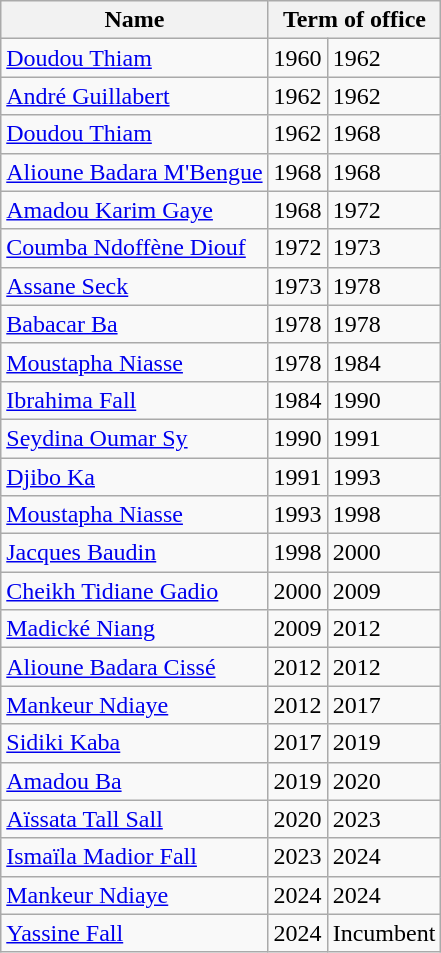<table class="wikitable">
<tr>
<th>Name<br></th>
<th colspan="2">Term of office</th>
</tr>
<tr>
<td><a href='#'>Doudou Thiam</a></td>
<td>1960</td>
<td>1962</td>
</tr>
<tr>
<td><a href='#'>André Guillabert</a></td>
<td>1962</td>
<td>1962</td>
</tr>
<tr>
<td><a href='#'>Doudou Thiam</a></td>
<td>1962</td>
<td>1968</td>
</tr>
<tr>
<td><a href='#'>Alioune Badara M'Bengue</a></td>
<td>1968</td>
<td>1968</td>
</tr>
<tr>
<td><a href='#'>Amadou Karim Gaye</a></td>
<td>1968</td>
<td>1972</td>
</tr>
<tr>
<td><a href='#'>Coumba Ndoffène Diouf</a></td>
<td>1972</td>
<td>1973</td>
</tr>
<tr>
<td><a href='#'>Assane Seck</a></td>
<td>1973</td>
<td>1978</td>
</tr>
<tr>
<td><a href='#'>Babacar Ba</a></td>
<td>1978</td>
<td>1978</td>
</tr>
<tr>
<td><a href='#'>Moustapha Niasse</a></td>
<td>1978</td>
<td>1984</td>
</tr>
<tr>
<td><a href='#'>Ibrahima Fall</a></td>
<td>1984</td>
<td>1990</td>
</tr>
<tr>
<td><a href='#'>Seydina Oumar Sy</a></td>
<td>1990</td>
<td>1991</td>
</tr>
<tr>
<td><a href='#'>Djibo Ka</a></td>
<td>1991</td>
<td>1993</td>
</tr>
<tr>
<td><a href='#'>Moustapha Niasse</a></td>
<td>1993</td>
<td>1998</td>
</tr>
<tr>
<td><a href='#'>Jacques Baudin</a></td>
<td>1998</td>
<td>2000</td>
</tr>
<tr>
<td><a href='#'>Cheikh Tidiane Gadio</a></td>
<td>2000</td>
<td>2009</td>
</tr>
<tr>
<td><a href='#'>Madické Niang</a></td>
<td>2009</td>
<td>2012</td>
</tr>
<tr>
<td><a href='#'>Alioune Badara Cissé</a></td>
<td>2012</td>
<td>2012</td>
</tr>
<tr>
<td><a href='#'>Mankeur Ndiaye</a></td>
<td>2012</td>
<td>2017</td>
</tr>
<tr>
<td><a href='#'>Sidiki Kaba</a></td>
<td>2017</td>
<td>2019</td>
</tr>
<tr>
<td><a href='#'>Amadou Ba</a></td>
<td>2019</td>
<td>2020</td>
</tr>
<tr>
<td><a href='#'>Aïssata Tall Sall</a></td>
<td>2020</td>
<td>2023</td>
</tr>
<tr>
<td><a href='#'>Ismaïla Madior Fall</a></td>
<td>2023</td>
<td>2024</td>
</tr>
<tr>
<td><a href='#'>Mankeur Ndiaye</a></td>
<td>2024</td>
<td>2024</td>
</tr>
<tr>
<td><a href='#'>Yassine Fall</a></td>
<td>2024</td>
<td>Incumbent</td>
</tr>
</table>
